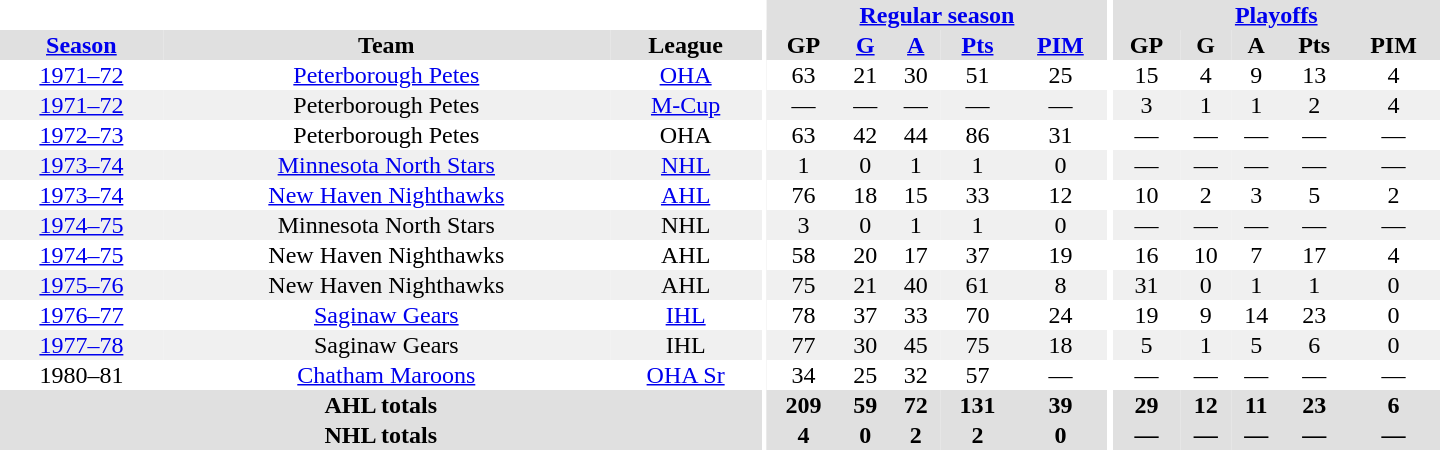<table border="0" cellpadding="1" cellspacing="0" style="text-align:center; width:60em">
<tr bgcolor="#e0e0e0">
<th colspan="3" bgcolor="#ffffff"></th>
<th rowspan="100" bgcolor="#ffffff"></th>
<th colspan="5"><a href='#'>Regular season</a></th>
<th rowspan="100" bgcolor="#ffffff"></th>
<th colspan="5"><a href='#'>Playoffs</a></th>
</tr>
<tr bgcolor="#e0e0e0">
<th><a href='#'>Season</a></th>
<th>Team</th>
<th>League</th>
<th>GP</th>
<th><a href='#'>G</a></th>
<th><a href='#'>A</a></th>
<th><a href='#'>Pts</a></th>
<th><a href='#'>PIM</a></th>
<th>GP</th>
<th>G</th>
<th>A</th>
<th>Pts</th>
<th>PIM</th>
</tr>
<tr>
<td><a href='#'>1971–72</a></td>
<td><a href='#'>Peterborough Petes</a></td>
<td><a href='#'>OHA</a></td>
<td>63</td>
<td>21</td>
<td>30</td>
<td>51</td>
<td>25</td>
<td>15</td>
<td>4</td>
<td>9</td>
<td>13</td>
<td>4</td>
</tr>
<tr bgcolor="#f0f0f0">
<td><a href='#'>1971–72</a></td>
<td>Peterborough Petes</td>
<td><a href='#'>M-Cup</a></td>
<td>—</td>
<td>—</td>
<td>—</td>
<td>—</td>
<td>—</td>
<td>3</td>
<td>1</td>
<td>1</td>
<td>2</td>
<td>4</td>
</tr>
<tr>
<td><a href='#'>1972–73</a></td>
<td>Peterborough Petes</td>
<td>OHA</td>
<td>63</td>
<td>42</td>
<td>44</td>
<td>86</td>
<td>31</td>
<td>—</td>
<td>—</td>
<td>—</td>
<td>—</td>
<td>—</td>
</tr>
<tr bgcolor="#f0f0f0">
<td><a href='#'>1973–74</a></td>
<td><a href='#'>Minnesota North Stars</a></td>
<td><a href='#'>NHL</a></td>
<td>1</td>
<td>0</td>
<td>1</td>
<td>1</td>
<td>0</td>
<td>—</td>
<td>—</td>
<td>—</td>
<td>—</td>
<td>—</td>
</tr>
<tr>
<td><a href='#'>1973–74</a></td>
<td><a href='#'>New Haven Nighthawks</a></td>
<td><a href='#'>AHL</a></td>
<td>76</td>
<td>18</td>
<td>15</td>
<td>33</td>
<td>12</td>
<td>10</td>
<td>2</td>
<td>3</td>
<td>5</td>
<td>2</td>
</tr>
<tr bgcolor="#f0f0f0">
<td><a href='#'>1974–75</a></td>
<td>Minnesota North Stars</td>
<td>NHL</td>
<td>3</td>
<td>0</td>
<td>1</td>
<td>1</td>
<td>0</td>
<td>—</td>
<td>—</td>
<td>—</td>
<td>—</td>
<td>—</td>
</tr>
<tr>
<td><a href='#'>1974–75</a></td>
<td>New Haven Nighthawks</td>
<td>AHL</td>
<td>58</td>
<td>20</td>
<td>17</td>
<td>37</td>
<td>19</td>
<td>16</td>
<td>10</td>
<td>7</td>
<td>17</td>
<td>4</td>
</tr>
<tr bgcolor="#f0f0f0">
<td><a href='#'>1975–76</a></td>
<td>New Haven Nighthawks</td>
<td>AHL</td>
<td>75</td>
<td>21</td>
<td>40</td>
<td>61</td>
<td>8</td>
<td>31</td>
<td>0</td>
<td>1</td>
<td>1</td>
<td>0</td>
</tr>
<tr>
<td><a href='#'>1976–77</a></td>
<td><a href='#'>Saginaw Gears</a></td>
<td><a href='#'>IHL</a></td>
<td>78</td>
<td>37</td>
<td>33</td>
<td>70</td>
<td>24</td>
<td>19</td>
<td>9</td>
<td>14</td>
<td>23</td>
<td>0</td>
</tr>
<tr bgcolor="#f0f0f0">
<td><a href='#'>1977–78</a></td>
<td>Saginaw Gears</td>
<td>IHL</td>
<td>77</td>
<td>30</td>
<td>45</td>
<td>75</td>
<td>18</td>
<td>5</td>
<td>1</td>
<td>5</td>
<td>6</td>
<td>0</td>
</tr>
<tr>
<td>1980–81</td>
<td><a href='#'>Chatham Maroons</a></td>
<td><a href='#'>OHA Sr</a></td>
<td>34</td>
<td>25</td>
<td>32</td>
<td>57</td>
<td>—</td>
<td>—</td>
<td>—</td>
<td>—</td>
<td>—</td>
<td>—</td>
</tr>
<tr bgcolor="#e0e0e0">
<th colspan="3">AHL totals</th>
<th>209</th>
<th>59</th>
<th>72</th>
<th>131</th>
<th>39</th>
<th>29</th>
<th>12</th>
<th>11</th>
<th>23</th>
<th>6</th>
</tr>
<tr bgcolor="#e0e0e0">
<th colspan="3">NHL totals</th>
<th>4</th>
<th>0</th>
<th>2</th>
<th>2</th>
<th>0</th>
<th>—</th>
<th>—</th>
<th>—</th>
<th>—</th>
<th>—</th>
</tr>
</table>
